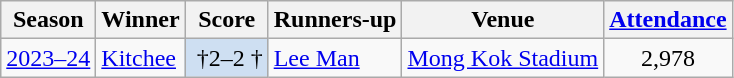<table class="sortable wikitable">
<tr>
<th>Season</th>
<th>Winner</th>
<th>Score</th>
<th>Runners-up</th>
<th>Venue</th>
<th><a href='#'>Attendance</a></th>
</tr>
<tr>
<td align=center><a href='#'>2023–24</a></td>
<td><a href='#'>Kitchee</a></td>
<td bgcolor=#CEDFF2 align=center><span> †</span>2–2 †</td>
<td><a href='#'>Lee Man</a></td>
<td><a href='#'>Mong Kok Stadium</a></td>
<td align=center>2,978</td>
</tr>
</table>
